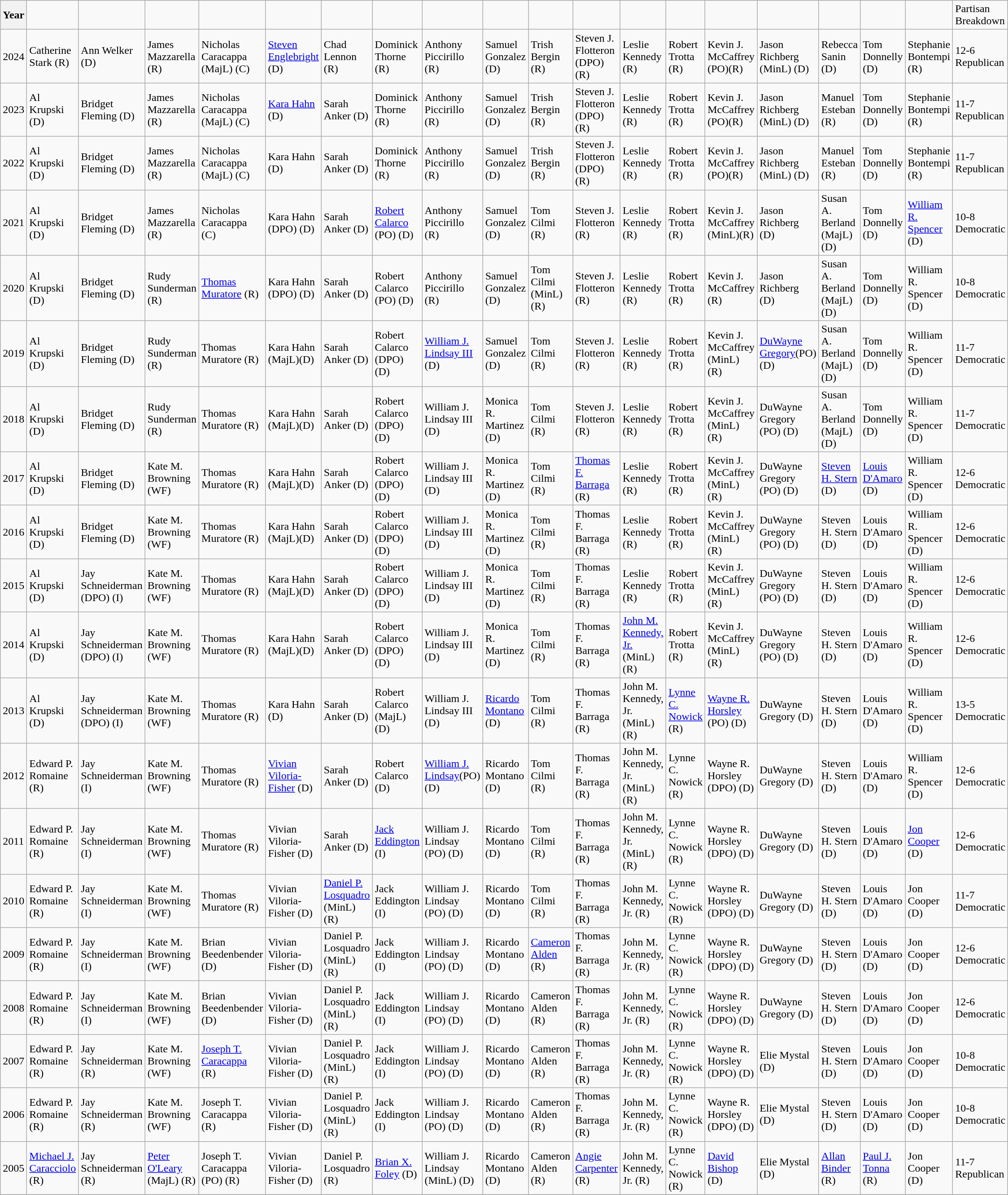<table class="wikitable sortable mw-collapsible mw-collapsed">
<tr>
<th>Year</th>
<td></td>
<td></td>
<td></td>
<td></td>
<td></td>
<td></td>
<td></td>
<td></td>
<td></td>
<td></td>
<td></td>
<td></td>
<td></td>
<td></td>
<td></td>
<td></td>
<td></td>
<td></td>
<td>Partisan Breakdown</td>
</tr>
<tr>
<td>2024</td>
<td>Catherine Stark (R)</td>
<td>Ann Welker (D)</td>
<td>James Mazzarella (R)</td>
<td>Nicholas Caracappa (MajL) (C)</td>
<td><a href='#'>Steven Englebright</a> (D)</td>
<td>Chad Lennon (R)</td>
<td>Dominick Thorne (R)</td>
<td>Anthony Piccirillo (R)</td>
<td>Samuel Gonzalez (D)</td>
<td>Trish Bergin (R)</td>
<td>Steven J. Flotteron (DPO) (R)</td>
<td>Leslie Kennedy (R)</td>
<td>Robert Trotta (R)</td>
<td>Kevin J. McCaffrey (PO)(R)</td>
<td>Jason Richberg (MinL) (D)</td>
<td>Rebecca Sanin (D)</td>
<td>Tom Donnelly (D)</td>
<td>Stephanie Bontempi (R)</td>
<td>12-6 Republican</td>
</tr>
<tr>
<td>2023</td>
<td>Al Krupski (D)</td>
<td>Bridget Fleming (D)</td>
<td>James Mazzarella (R)</td>
<td>Nicholas Caracappa (MajL) (C)</td>
<td><a href='#'>Kara Hahn</a> (D)</td>
<td>Sarah Anker (D)</td>
<td>Dominick Thorne (R)</td>
<td>Anthony Piccirillo (R)</td>
<td>Samuel Gonzalez (D)</td>
<td>Trish Bergin (R)</td>
<td>Steven J. Flotteron (DPO) (R)</td>
<td>Leslie Kennedy (R)</td>
<td>Robert Trotta (R)</td>
<td>Kevin J. McCaffrey (PO)(R)</td>
<td>Jason Richberg (MinL) (D)</td>
<td>Manuel Esteban (R)</td>
<td>Tom Donnelly (D)</td>
<td>Stephanie Bontempi (R)</td>
<td>11-7 Republican</td>
</tr>
<tr>
<td>2022</td>
<td>Al Krupski (D)</td>
<td>Bridget Fleming (D)</td>
<td>James Mazzarella (R)</td>
<td>Nicholas Caracappa (MajL) (C)</td>
<td>Kara Hahn (D)</td>
<td>Sarah Anker (D)</td>
<td>Dominick Thorne (R)</td>
<td>Anthony Piccirillo (R)</td>
<td>Samuel Gonzalez (D)</td>
<td>Trish Bergin (R)</td>
<td>Steven J. Flotteron (DPO) (R)</td>
<td>Leslie Kennedy (R)</td>
<td>Robert Trotta (R)</td>
<td>Kevin J. McCaffrey (PO)(R)</td>
<td>Jason Richberg (MinL) (D)</td>
<td>Manuel Esteban (R)</td>
<td>Tom Donnelly (D)</td>
<td>Stephanie Bontempi (R)</td>
<td>11-7 Republican</td>
</tr>
<tr>
<td>2021</td>
<td>Al Krupski (D)</td>
<td>Bridget Fleming (D)</td>
<td>James Mazzarella (R)</td>
<td>Nicholas Caracappa (C)</td>
<td>Kara Hahn (DPO) (D)</td>
<td>Sarah Anker (D)</td>
<td><a href='#'>Robert Calarco</a> (PO) (D)</td>
<td>Anthony Piccirillo (R)</td>
<td>Samuel Gonzalez (D)</td>
<td>Tom Cilmi (R)</td>
<td>Steven J. Flotteron (R)</td>
<td>Leslie Kennedy (R)</td>
<td>Robert Trotta (R)</td>
<td>Kevin J. McCaffrey (MinL)(R)</td>
<td>Jason Richberg (D)</td>
<td>Susan A. Berland (MajL)(D)</td>
<td>Tom Donnelly (D)</td>
<td><a href='#'>William R. Spencer</a> (D)</td>
<td>10-8 Democratic</td>
</tr>
<tr>
<td>2020</td>
<td>Al Krupski (D)</td>
<td>Bridget Fleming (D)</td>
<td>Rudy Sunderman (R)</td>
<td><a href='#'>Thomas Muratore</a> (R)</td>
<td>Kara Hahn (DPO) (D)</td>
<td>Sarah Anker (D)</td>
<td>Robert Calarco (PO) (D)</td>
<td>Anthony Piccirillo (R)</td>
<td>Samuel Gonzalez (D)</td>
<td>Tom Cilmi (MinL) (R)</td>
<td>Steven J. Flotteron (R)</td>
<td>Leslie Kennedy (R)</td>
<td>Robert Trotta (R)</td>
<td>Kevin J. McCaffrey (R)</td>
<td>Jason Richberg (D)</td>
<td>Susan A. Berland (MajL)(D)</td>
<td>Tom Donnelly (D)</td>
<td>William R. Spencer (D)</td>
<td>10-8 Democratic</td>
</tr>
<tr>
<td>2019</td>
<td>Al Krupski (D)</td>
<td>Bridget Fleming (D)</td>
<td>Rudy Sunderman (R)</td>
<td>Thomas Muratore (R)</td>
<td>Kara Hahn (MajL)(D)</td>
<td>Sarah Anker (D)</td>
<td>Robert Calarco (DPO) (D)</td>
<td><a href='#'>William J. Lindsay III</a> (D)</td>
<td>Samuel Gonzalez (D)</td>
<td>Tom Cilmi (R)</td>
<td>Steven J. Flotteron (R)</td>
<td>Leslie Kennedy (R)</td>
<td>Robert Trotta (R)</td>
<td>Kevin J. McCaffrey (MinL) (R)</td>
<td><a href='#'>DuWayne Gregory</a>(PO) (D)</td>
<td>Susan A. Berland (MajL)(D)</td>
<td>Tom Donnelly (D)</td>
<td>William R. Spencer (D)</td>
<td>11-7 Democratic</td>
</tr>
<tr>
<td>2018</td>
<td>Al Krupski (D)</td>
<td>Bridget Fleming (D)</td>
<td>Rudy Sunderman (R)</td>
<td>Thomas Muratore (R)</td>
<td>Kara Hahn (MajL)(D)</td>
<td>Sarah Anker (D)</td>
<td>Robert Calarco (DPO) (D)</td>
<td>William J. Lindsay III (D)</td>
<td>Monica R. Martinez (D)</td>
<td>Tom Cilmi (R)</td>
<td>Steven J. Flotteron (R)</td>
<td>Leslie Kennedy (R)</td>
<td>Robert Trotta (R)</td>
<td>Kevin J. McCaffrey (MinL) (R)</td>
<td>DuWayne Gregory (PO) (D)</td>
<td>Susan A. Berland (MajL) (D)</td>
<td>Tom Donnelly (D)</td>
<td>William R. Spencer (D)</td>
<td>11-7 Democratic</td>
</tr>
<tr>
<td>2017</td>
<td>Al Krupski (D)</td>
<td>Bridget Fleming (D)</td>
<td>Kate M. Browning (WF)</td>
<td>Thomas Muratore (R)</td>
<td>Kara Hahn (MajL)(D)</td>
<td>Sarah Anker (D)</td>
<td>Robert Calarco (DPO) (D)</td>
<td>William J. Lindsay III (D)</td>
<td>Monica R. Martinez (D)</td>
<td>Tom Cilmi (R)</td>
<td><a href='#'>Thomas F. Barraga</a> (R)</td>
<td>Leslie Kennedy (R)</td>
<td>Robert Trotta (R)</td>
<td>Kevin J. McCaffrey (MinL) (R)</td>
<td>DuWayne Gregory (PO) (D)</td>
<td><a href='#'>Steven H. Stern</a> (D)</td>
<td><a href='#'>Louis D'Amaro</a> (D)</td>
<td>William R. Spencer (D)</td>
<td>12-6 Democratic</td>
</tr>
<tr>
<td>2016</td>
<td>Al Krupski (D)</td>
<td>Bridget Fleming (D)</td>
<td>Kate M. Browning (WF)</td>
<td>Thomas Muratore (R)</td>
<td>Kara Hahn (MajL)(D)</td>
<td>Sarah Anker (D)</td>
<td>Robert Calarco (DPO) (D)</td>
<td>William J. Lindsay III (D)</td>
<td>Monica R. Martinez (D)</td>
<td>Tom Cilmi (R)</td>
<td>Thomas F. Barraga (R)</td>
<td>Leslie Kennedy (R)</td>
<td>Robert Trotta (R)</td>
<td>Kevin J. McCaffrey (MinL) (R)</td>
<td>DuWayne Gregory (PO) (D)</td>
<td>Steven H. Stern (D)</td>
<td>Louis D'Amaro (D)</td>
<td>William R. Spencer (D)</td>
<td>12-6 Democratic</td>
</tr>
<tr>
<td>2015</td>
<td>Al Krupski (D)</td>
<td>Jay Schneiderman (DPO) (I)</td>
<td>Kate M. Browning (WF)</td>
<td>Thomas Muratore (R)</td>
<td>Kara Hahn (MajL)(D)</td>
<td>Sarah Anker (D)</td>
<td>Robert Calarco (DPO) (D)</td>
<td>William J. Lindsay III (D)</td>
<td>Monica R. Martinez (D)</td>
<td>Tom Cilmi (R)</td>
<td>Thomas F. Barraga (R)</td>
<td>Leslie Kennedy (R)</td>
<td>Robert Trotta (R)</td>
<td>Kevin J. McCaffrey (MinL) (R)</td>
<td>DuWayne Gregory (PO) (D)</td>
<td>Steven H. Stern (D)</td>
<td>Louis D'Amaro (D)</td>
<td>William R. Spencer (D)</td>
<td>12-6 Democratic</td>
</tr>
<tr>
<td>2014</td>
<td>Al Krupski (D)</td>
<td>Jay Schneiderman (DPO) (I)</td>
<td>Kate M. Browning (WF)</td>
<td>Thomas Muratore (R)</td>
<td>Kara Hahn (MajL)(D)</td>
<td>Sarah Anker (D)</td>
<td>Robert Calarco (DPO) (D)</td>
<td>William J. Lindsay III (D)</td>
<td>Monica R. Martinez (D)</td>
<td>Tom Cilmi (R)</td>
<td>Thomas F. Barraga (R)</td>
<td><a href='#'>John M. Kennedy, Jr.</a> (MinL) (R)</td>
<td>Robert Trotta (R)</td>
<td>Kevin J. McCaffrey (MinL) (R)</td>
<td>DuWayne Gregory (PO) (D)</td>
<td>Steven H. Stern (D)</td>
<td>Louis D'Amaro (D)</td>
<td>William R. Spencer (D)</td>
<td>12-6 Democratic</td>
</tr>
<tr>
<td>2013</td>
<td>Al Krupski (D)</td>
<td>Jay Schneiderman (DPO) (I)</td>
<td>Kate M. Browning (WF)</td>
<td>Thomas Muratore (R)</td>
<td>Kara Hahn (D)</td>
<td>Sarah Anker (D)</td>
<td>Robert Calarco (MajL) (D)</td>
<td>William J. Lindsay III (D)</td>
<td><a href='#'>Ricardo Montano</a> (D)</td>
<td>Tom Cilmi (R)</td>
<td>Thomas F. Barraga (R)</td>
<td>John M. Kennedy, Jr. (MinL) (R)</td>
<td><a href='#'>Lynne C. Nowick</a> (R)</td>
<td><a href='#'>Wayne R. Horsley</a> (PO) (D)</td>
<td>DuWayne Gregory (D)</td>
<td>Steven H. Stern (D)</td>
<td>Louis D'Amaro (D)</td>
<td>William R. Spencer (D)</td>
<td>13-5 Democratic</td>
</tr>
<tr>
<td>2012</td>
<td>Edward P. Romaine (R)</td>
<td>Jay Schneiderman (I)</td>
<td>Kate M. Browning (WF)</td>
<td>Thomas Muratore (R)</td>
<td><a href='#'>Vivian Viloria-Fisher</a> (D)</td>
<td>Sarah Anker (D)</td>
<td>Robert Calarco (D)</td>
<td><a href='#'>William J. Lindsay</a>(PO) (D)</td>
<td>Ricardo Montano (D)</td>
<td>Tom Cilmi (R)</td>
<td>Thomas F. Barraga (R)</td>
<td>John M. Kennedy, Jr. (MinL) (R)</td>
<td>Lynne C. Nowick (R)</td>
<td>Wayne R. Horsley (DPO) (D)</td>
<td>DuWayne Gregory (D)</td>
<td>Steven H. Stern (D)</td>
<td>Louis D'Amaro (D)</td>
<td>William R. Spencer (D)</td>
<td>12-6 Democratic</td>
</tr>
<tr>
<td>2011</td>
<td>Edward P. Romaine (R)</td>
<td>Jay Schneiderman (I)</td>
<td>Kate M. Browning (WF)</td>
<td>Thomas Muratore (R)</td>
<td>Vivian Viloria-Fisher (D)</td>
<td>Sarah Anker (D)</td>
<td><a href='#'>Jack Eddington</a> (I)</td>
<td>William J. Lindsay (PO) (D)</td>
<td>Ricardo Montano (D)</td>
<td>Tom Cilmi (R)</td>
<td>Thomas F. Barraga (R)</td>
<td>John M. Kennedy, Jr. (MinL) (R)</td>
<td>Lynne C. Nowick (R)</td>
<td>Wayne R. Horsley (DPO) (D)</td>
<td>DuWayne Gregory (D)</td>
<td>Steven H. Stern (D)</td>
<td>Louis D'Amaro (D)</td>
<td><a href='#'>Jon Cooper</a> (D)</td>
<td>12-6 Democratic</td>
</tr>
<tr>
<td>2010</td>
<td>Edward P. Romaine (R)</td>
<td>Jay Schneiderman (I)</td>
<td>Kate M. Browning (WF)</td>
<td>Thomas Muratore (R)</td>
<td>Vivian Viloria-Fisher (D)</td>
<td><a href='#'>Daniel P. Losquadro</a> (MinL) (R)</td>
<td>Jack Eddington (I)</td>
<td>William J. Lindsay (PO) (D)</td>
<td>Ricardo Montano (D)</td>
<td>Tom Cilmi (R)</td>
<td>Thomas F. Barraga (R)</td>
<td>John M. Kennedy, Jr. (R)</td>
<td>Lynne C. Nowick (R)</td>
<td>Wayne R. Horsley (DPO) (D)</td>
<td>DuWayne Gregory (D)</td>
<td>Steven H. Stern (D)</td>
<td>Louis D'Amaro (D)</td>
<td>Jon Cooper (D)</td>
<td>11-7 Democratic</td>
</tr>
<tr>
<td>2009</td>
<td>Edward P. Romaine (R)</td>
<td>Jay Schneiderman (I)</td>
<td>Kate M. Browning (WF)</td>
<td>Brian Beedenbender (D)</td>
<td>Vivian Viloria-Fisher (D)</td>
<td>Daniel P. Losquadro (MinL) (R)</td>
<td>Jack Eddington (I)</td>
<td>William J. Lindsay (PO) (D)</td>
<td>Ricardo Montano (D)</td>
<td><a href='#'>Cameron Alden</a> (R)</td>
<td>Thomas F. Barraga (R)</td>
<td>John M. Kennedy, Jr. (R)</td>
<td>Lynne C. Nowick (R)</td>
<td>Wayne R. Horsley (DPO) (D)</td>
<td>DuWayne Gregory (D)</td>
<td>Steven H. Stern (D)</td>
<td>Louis D'Amaro (D)</td>
<td>Jon Cooper (D)</td>
<td>12-6 Democratic</td>
</tr>
<tr>
<td>2008</td>
<td>Edward P. Romaine (R)</td>
<td>Jay Schneiderman (I)</td>
<td>Kate M. Browning (WF)</td>
<td>Brian Beedenbender (D)</td>
<td>Vivian Viloria-Fisher (D)</td>
<td>Daniel P. Losquadro (MinL) (R)</td>
<td>Jack Eddington (I)</td>
<td>William J. Lindsay (PO) (D)</td>
<td>Ricardo Montano (D)</td>
<td>Cameron Alden (R)</td>
<td>Thomas F. Barraga (R)</td>
<td>John M. Kennedy, Jr. (R)</td>
<td>Lynne C. Nowick (R)</td>
<td>Wayne R. Horsley (DPO) (D)</td>
<td>DuWayne Gregory (D)</td>
<td>Steven H. Stern (D)</td>
<td>Louis D'Amaro (D)</td>
<td>Jon Cooper (D)</td>
<td>12-6 Democratic</td>
</tr>
<tr>
<td>2007</td>
<td>Edward P. Romaine (R)</td>
<td>Jay Schneiderman (R)</td>
<td>Kate M. Browning (WF)</td>
<td><a href='#'>Joseph T. Caracappa</a> (R)</td>
<td>Vivian Viloria-Fisher (D)</td>
<td>Daniel P. Losquadro (MinL) (R)</td>
<td>Jack Eddington (I)</td>
<td>William J. Lindsay (PO) (D)</td>
<td>Ricardo Montano (D)</td>
<td>Cameron Alden (R)</td>
<td>Thomas F. Barraga (R)</td>
<td>John M. Kennedy, Jr. (R)</td>
<td>Lynne C. Nowick (R)</td>
<td>Wayne R. Horsley (DPO) (D)</td>
<td>Elie Mystal (D)</td>
<td>Steven H. Stern (D)</td>
<td>Louis D'Amaro (D)</td>
<td>Jon Cooper (D)</td>
<td>10-8 Democratic</td>
</tr>
<tr>
<td>2006</td>
<td>Edward P. Romaine (R)</td>
<td>Jay Schneiderman (R)</td>
<td>Kate M. Browning (WF)</td>
<td>Joseph T. Caracappa (R)</td>
<td>Vivian Viloria-Fisher (D)</td>
<td>Daniel P. Losquadro (MinL) (R)</td>
<td>Jack Eddington (I)</td>
<td>William J. Lindsay (PO) (D)</td>
<td>Ricardo Montano (D)</td>
<td>Cameron Alden (R)</td>
<td>Thomas F. Barraga (R)</td>
<td>John M. Kennedy, Jr. (R)</td>
<td>Lynne C. Nowick (R)</td>
<td>Wayne R. Horsley (DPO) (D)</td>
<td>Elie Mystal (D)</td>
<td>Steven H. Stern (D)</td>
<td>Louis D'Amaro (D)</td>
<td>Jon Cooper (D)</td>
<td>10-8 Democratic</td>
</tr>
<tr>
<td>2005</td>
<td><a href='#'>Michael J. Caracciolo</a> (R)</td>
<td>Jay Schneiderman (R)</td>
<td><a href='#'>Peter O'Leary</a> (MajL) (R)</td>
<td>Joseph T. Caracappa (PO) (R)</td>
<td>Vivian Viloria-Fisher (D)</td>
<td>Daniel P. Losquadro (R)</td>
<td><a href='#'>Brian X. Foley</a> (D)</td>
<td>William J. Lindsay (MinL) (D)</td>
<td>Ricardo Montano (D)</td>
<td>Cameron Alden (R)</td>
<td><a href='#'>Angie Carpenter</a> (R)</td>
<td>John M. Kennedy, Jr. (R)</td>
<td>Lynne C. Nowick (R)</td>
<td><a href='#'>David Bishop</a> (D)</td>
<td>Elie Mystal (D)</td>
<td><a href='#'>Allan Binder</a> (R)</td>
<td><a href='#'>Paul J. Tonna</a> (R)</td>
<td>Jon Cooper (D)</td>
<td>11-7 Republican</td>
</tr>
<tr>
</tr>
</table>
